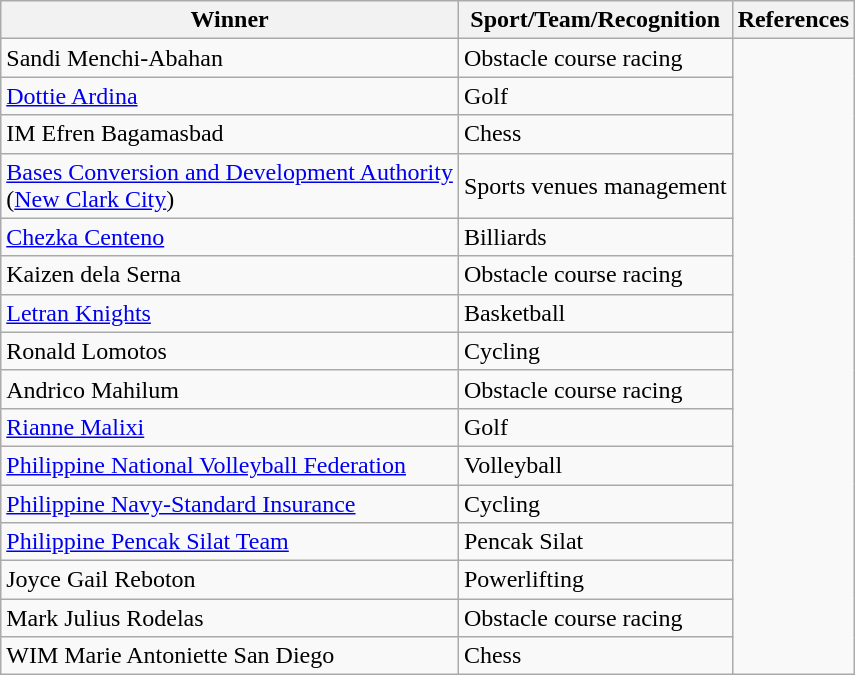<table class="wikitable">
<tr>
<th>Winner</th>
<th>Sport/Team/Recognition</th>
<th>References</th>
</tr>
<tr>
<td>Sandi Menchi-Abahan</td>
<td>Obstacle course racing <br> </td>
<td rowspan=16></td>
</tr>
<tr>
<td><a href='#'>Dottie Ardina</a></td>
<td>Golf <br> </td>
</tr>
<tr>
<td>IM Efren Bagamasbad</td>
<td>Chess <br> </td>
</tr>
<tr>
<td><a href='#'>Bases Conversion and Development Authority</a> <br> (<a href='#'>New Clark City</a>)</td>
<td>Sports venues management</td>
</tr>
<tr>
<td><a href='#'>Chezka Centeno</a></td>
<td>Billiards  <br> </td>
</tr>
<tr>
<td>Kaizen dela Serna</td>
<td>Obstacle course racing <br> </td>
</tr>
<tr>
<td><a href='#'>Letran Knights</a></td>
<td>Basketball <br> </td>
</tr>
<tr>
<td>Ronald Lomotos</td>
<td>Cycling <br> </td>
</tr>
<tr>
<td>Andrico Mahilum</td>
<td>Obstacle course racing <br> </td>
</tr>
<tr>
<td><a href='#'>Rianne Malixi</a></td>
<td>Golf <br> </td>
</tr>
<tr>
<td><a href='#'>Philippine National Volleyball Federation</a></td>
<td>Volleyball</td>
</tr>
<tr>
<td><a href='#'>Philippine Navy-Standard Insurance</a></td>
<td>Cycling <br> </td>
</tr>
<tr>
<td><a href='#'>Philippine Pencak Silat Team</a></td>
<td>Pencak Silat <br> </td>
</tr>
<tr>
<td>Joyce Gail Reboton</td>
<td>Powerlifting <br> </td>
</tr>
<tr>
<td>Mark Julius Rodelas</td>
<td>Obstacle course racing <br> </td>
</tr>
<tr>
<td>WIM Marie Antoniette San Diego</td>
<td>Chess <br> </td>
</tr>
</table>
